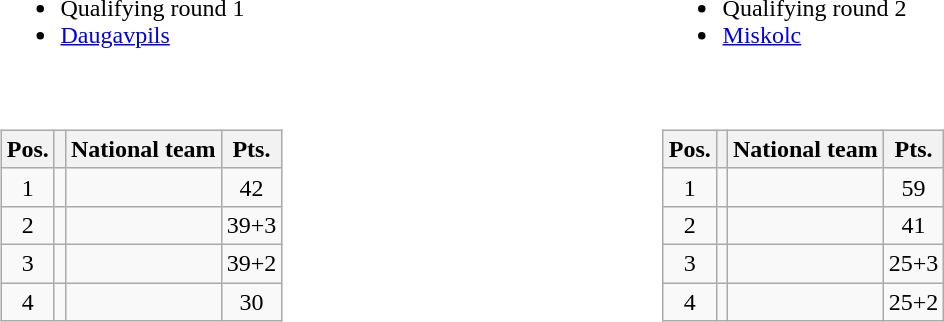<table width=70%>
<tr>
<td width=50%><br><ul><li>Qualifying round 1</li><li> <a href='#'>Daugavpils</a></li></ul></td>
<td width=50%><br><ul><li>Qualifying round 2</li><li> <a href='#'>Miskolc</a></li></ul></td>
</tr>
<tr>
<td><br><table class=wikitable>
<tr>
<th>Pos.</th>
<th></th>
<th>National team</th>
<th>Pts.</th>
</tr>
<tr align=center >
<td>1</td>
<td></td>
<td align=left></td>
<td>42</td>
</tr>
<tr align=center>
<td>2</td>
<td></td>
<td align=left></td>
<td>39+3</td>
</tr>
<tr align=center>
<td>3</td>
<td></td>
<td align=left></td>
<td>39+2</td>
</tr>
<tr align=center>
<td>4</td>
<td></td>
<td align=left></td>
<td>30</td>
</tr>
</table>
</td>
<td><br><table class=wikitable>
<tr>
<th>Pos.</th>
<th></th>
<th>National team</th>
<th>Pts.</th>
</tr>
<tr align=center >
<td>1</td>
<td></td>
<td align=left></td>
<td>59</td>
</tr>
<tr align=center>
<td>2</td>
<td></td>
<td align=left></td>
<td>41</td>
</tr>
<tr align=center>
<td>3</td>
<td></td>
<td align=left></td>
<td>25+3</td>
</tr>
<tr align=center>
<td>4</td>
<td></td>
<td align=left></td>
<td>25+2</td>
</tr>
</table>
</td>
</tr>
</table>
